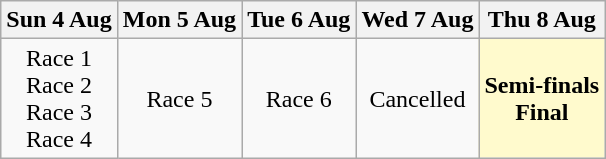<table class="wikitable" style="text-align: center;">
<tr>
<th>Sun 4 Aug</th>
<th>Mon 5 Aug</th>
<th>Tue 6 Aug</th>
<th>Wed 7 Aug</th>
<th>Thu 8 Aug</th>
</tr>
<tr>
<td>Race 1<br>Race 2<br>Race 3<br>Race 4</td>
<td>Race 5</td>
<td>Race 6</td>
<td>Cancelled</td>
<td style="background:lemonchiffon"><strong>Semi-finals</strong><br><strong>Final</strong></td>
</tr>
</table>
